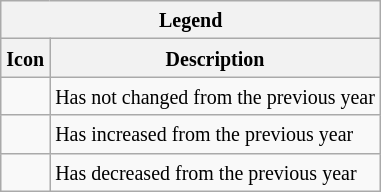<table class="wikitable">
<tr>
<th colspan="2"><small>Legend</small></th>
</tr>
<tr>
<th><small> Icon</small></th>
<th><small> Description</small></th>
</tr>
<tr>
<td></td>
<td><small>Has not changed from the previous year</small></td>
</tr>
<tr>
<td></td>
<td><small>Has increased from the previous year</small></td>
</tr>
<tr>
<td></td>
<td><small>Has decreased from the previous year</small></td>
</tr>
</table>
